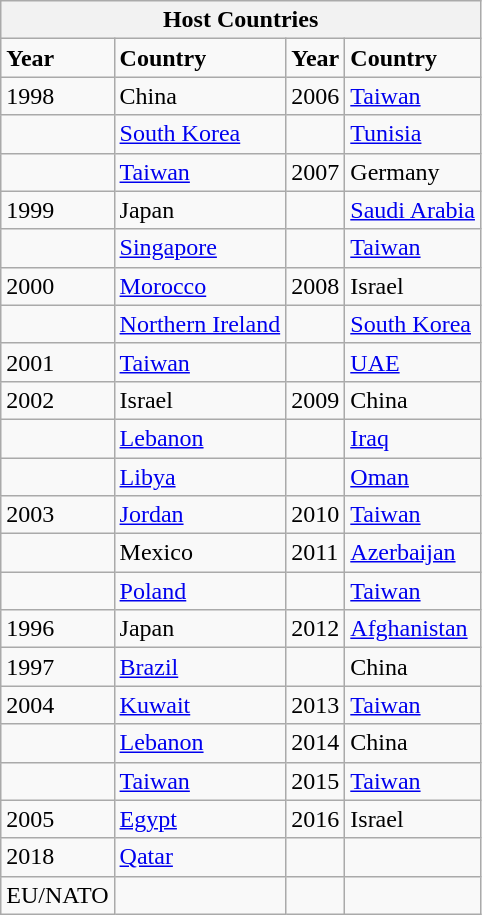<table class="wikitable">
<tr>
<th colspan="4">Host Countries</th>
</tr>
<tr>
<td><div><strong>Year</strong></div></td>
<td><div><strong>Country</strong></div></td>
<td><div><strong>Year</strong></div></td>
<td><div><strong>Country</strong></div></td>
</tr>
<tr>
<td>1998</td>
<td>China</td>
<td>2006</td>
<td><a href='#'>Taiwan</a></td>
</tr>
<tr>
<td></td>
<td><a href='#'>South Korea</a></td>
<td></td>
<td><a href='#'>Tunisia</a></td>
</tr>
<tr>
<td></td>
<td><a href='#'>Taiwan</a></td>
<td>2007</td>
<td>Germany</td>
</tr>
<tr>
<td>1999</td>
<td>Japan</td>
<td></td>
<td><a href='#'>Saudi Arabia</a></td>
</tr>
<tr>
<td></td>
<td><a href='#'>Singapore</a></td>
<td></td>
<td><a href='#'>Taiwan</a></td>
</tr>
<tr>
<td>2000</td>
<td><a href='#'>Morocco</a></td>
<td>2008</td>
<td>Israel</td>
</tr>
<tr>
<td></td>
<td><a href='#'>Northern Ireland</a></td>
<td></td>
<td><a href='#'>South Korea</a></td>
</tr>
<tr>
<td>2001</td>
<td><a href='#'>Taiwan</a></td>
<td></td>
<td><a href='#'>UAE</a></td>
</tr>
<tr>
<td>2002</td>
<td>Israel</td>
<td>2009</td>
<td>China</td>
</tr>
<tr>
<td></td>
<td><a href='#'>Lebanon</a></td>
<td></td>
<td><a href='#'>Iraq</a></td>
</tr>
<tr>
<td></td>
<td><a href='#'>Libya</a></td>
<td></td>
<td><a href='#'>Oman</a></td>
</tr>
<tr>
<td>2003</td>
<td><a href='#'>Jordan</a></td>
<td>2010</td>
<td><a href='#'>Taiwan</a></td>
</tr>
<tr>
<td></td>
<td>Mexico</td>
<td>2011</td>
<td><a href='#'>Azerbaijan</a></td>
</tr>
<tr>
<td></td>
<td><a href='#'>Poland</a></td>
<td></td>
<td><a href='#'>Taiwan</a></td>
</tr>
<tr>
<td>1996</td>
<td>Japan</td>
<td>2012</td>
<td><a href='#'>Afghanistan</a></td>
</tr>
<tr>
<td>1997</td>
<td><a href='#'>Brazil</a></td>
<td></td>
<td>China</td>
</tr>
<tr>
<td>2004</td>
<td><a href='#'>Kuwait</a></td>
<td>2013</td>
<td><a href='#'>Taiwan</a></td>
</tr>
<tr>
<td></td>
<td><a href='#'>Lebanon</a></td>
<td>2014</td>
<td>China</td>
</tr>
<tr>
<td></td>
<td><a href='#'>Taiwan</a></td>
<td>2015</td>
<td><a href='#'>Taiwan</a></td>
</tr>
<tr>
<td>2005</td>
<td><a href='#'>Egypt</a></td>
<td>2016</td>
<td>Israel</td>
</tr>
<tr>
<td>2018</td>
<td><a href='#'>Qatar</a></td>
<td></td>
<td></td>
</tr>
<tr>
<td>EU/NATO</td>
<td></td>
<td></td>
<td></td>
</tr>
</table>
